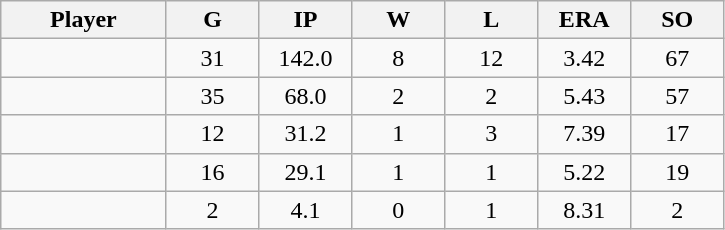<table class="wikitable sortable">
<tr>
<th bgcolor="#DDDDFF" width="16%">Player</th>
<th bgcolor="#DDDDFF" width="9%">G</th>
<th bgcolor="#DDDDFF" width="9%">IP</th>
<th bgcolor="#DDDDFF" width="9%">W</th>
<th bgcolor="#DDDDFF" width="9%">L</th>
<th bgcolor="#DDDDFF" width="9%">ERA</th>
<th bgcolor="#DDDDFF" width="9%">SO</th>
</tr>
<tr align="center">
<td></td>
<td>31</td>
<td>142.0</td>
<td>8</td>
<td>12</td>
<td>3.42</td>
<td>67</td>
</tr>
<tr align="center">
<td></td>
<td>35</td>
<td>68.0</td>
<td>2</td>
<td>2</td>
<td>5.43</td>
<td>57</td>
</tr>
<tr align="center">
<td></td>
<td>12</td>
<td>31.2</td>
<td>1</td>
<td>3</td>
<td>7.39</td>
<td>17</td>
</tr>
<tr align="center">
<td></td>
<td>16</td>
<td>29.1</td>
<td>1</td>
<td>1</td>
<td>5.22</td>
<td>19</td>
</tr>
<tr align="center">
<td></td>
<td>2</td>
<td>4.1</td>
<td>0</td>
<td>1</td>
<td>8.31</td>
<td>2</td>
</tr>
</table>
